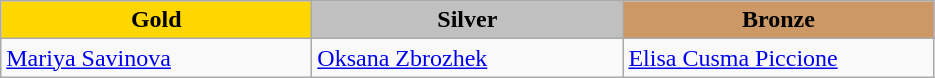<table class="wikitable" style="text-align:left">
<tr align="center">
<td width=200 bgcolor=gold><strong>Gold</strong></td>
<td width=200 bgcolor=silver><strong>Silver</strong></td>
<td width=200 bgcolor=CC9966><strong>Bronze</strong></td>
</tr>
<tr>
<td><a href='#'>Mariya Savinova</a><br><em></em></td>
<td><a href='#'>Oksana Zbrozhek</a><br><em></em></td>
<td><a href='#'>Elisa Cusma Piccione</a><br><em></em></td>
</tr>
</table>
